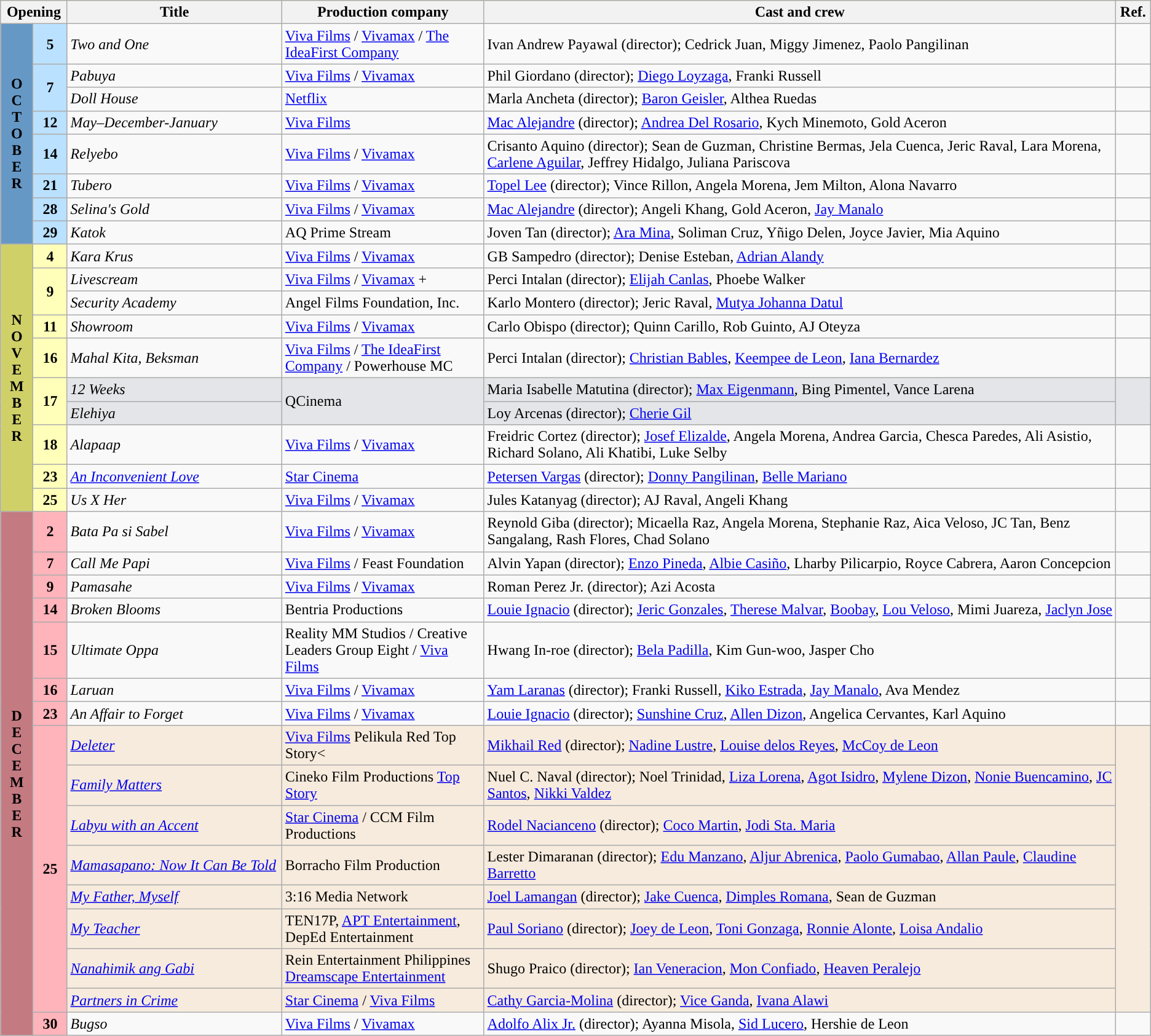<table class="wikitable sortable">
<tr style="background:#ffffba; text-align:center;">
<th colspan="2" style="width:05%">Opening</th>
<th style="width:17%">Title</th>
<th style="width:16%">Production company</th>
<th style="width:50%">Cast and crew</th>
<th style="width:02%">Ref.</th>
</tr>
<tr>
<th rowspan="8" style="text-align:center; background:#6698c6">O<br>C<br>T<br>O<br>B<br>E<br>R</th>
<td style="text-align:center; background:#bae1ff"><strong>5</strong></td>
<td><em>Two and One</em></td>
<td><a href='#'>Viva Films</a> / <a href='#'>Vivamax</a> / <a href='#'>The IdeaFirst Company</a></td>
<td>Ivan Andrew Payawal (director); Cedrick Juan, Miggy Jimenez, Paolo Pangilinan</td>
<td></td>
</tr>
<tr>
<td rowspan="2" style="text-align:center; background:#bae1ff"><strong>7</strong></td>
<td><em>Pabuya</em></td>
<td><a href='#'>Viva Films</a> / <a href='#'>Vivamax</a></td>
<td>Phil Giordano (director); <a href='#'>Diego Loyzaga</a>, Franki Russell</td>
<td></td>
</tr>
<tr>
<td><em>Doll House</em></td>
<td><a href='#'>Netflix</a></td>
<td>Marla Ancheta (director); <a href='#'>Baron Geisler</a>, Althea Ruedas</td>
<td></td>
</tr>
<tr>
<td style="text-align:center; background:#bae1ff"><strong>12</strong></td>
<td><em>May–December-January</em></td>
<td><a href='#'>Viva Films</a></td>
<td><a href='#'>Mac Alejandre</a> (director); <a href='#'>Andrea Del Rosario</a>, Kych Minemoto, Gold Aceron</td>
<td></td>
</tr>
<tr>
<td style="text-align:center; background:#bae1ff;"><strong>14</strong></td>
<td><em>Relyebo</em></td>
<td><a href='#'>Viva Films</a> / <a href='#'>Vivamax</a></td>
<td>Crisanto Aquino (director); Sean de Guzman, Christine Bermas, Jela Cuenca, Jeric Raval, Lara Morena, <a href='#'>Carlene Aguilar</a>, Jeffrey Hidalgo, Juliana Pariscova</td>
<td></td>
</tr>
<tr>
<td style="text-align:center; background:#bae1ff;"><strong>21</strong></td>
<td><em>Tubero</em></td>
<td><a href='#'>Viva Films</a> / <a href='#'>Vivamax</a></td>
<td><a href='#'>Topel Lee</a> (director); Vince Rillon, Angela Morena, Jem Milton, Alona Navarro</td>
<td></td>
</tr>
<tr>
<td style="text-align:center; background:#bae1ff;"><strong>28</strong></td>
<td><em>Selina's Gold</em></td>
<td><a href='#'>Viva Films</a> / <a href='#'>Vivamax</a></td>
<td><a href='#'>Mac Alejandre</a> (director); Angeli Khang, Gold Aceron, <a href='#'>Jay Manalo</a></td>
<td></td>
</tr>
<tr>
<td style="text-align:center; background:#bae1ff;"><strong>29</strong></td>
<td><em>Katok</em></td>
<td>AQ Prime Stream</td>
<td>Joven Tan (director); <a href='#'>Ara Mina</a>, Soliman Cruz, Yñigo Delen, Joyce Javier, Mia Aquino</td>
<td></td>
</tr>
<tr>
<th rowspan="10" style="text-align:center; background:#d0d069 ">N<br>O<br>V<br>E<br>M<br>B<br>E<br>R</th>
<td style="text-align:center; background:#ffffba;"><strong>4</strong></td>
<td><em>Kara Krus</em></td>
<td><a href='#'>Viva Films</a> / <a href='#'>Vivamax</a></td>
<td>GB Sampedro (director); Denise Esteban, <a href='#'>Adrian Alandy</a></td>
<td></td>
</tr>
<tr>
<td rowspan="2" style="text-align:center; background:#ffffba;"><strong>9</strong></td>
<td><em>Livescream</em></td>
<td><a href='#'>Viva Films</a> / <a href='#'>Vivamax</a> +</td>
<td>Perci Intalan (director); <a href='#'>Elijah Canlas</a>, Phoebe Walker</td>
<td></td>
</tr>
<tr>
<td><em>Security Academy</em></td>
<td>Angel Films Foundation, Inc.</td>
<td>Karlo Montero (director); Jeric Raval, <a href='#'>Mutya Johanna Datul</a></td>
<td></td>
</tr>
<tr>
<td style="text-align:center; background:#ffffba;"><strong>11</strong></td>
<td><em>Showroom</em></td>
<td><a href='#'>Viva Films</a> / <a href='#'>Vivamax</a></td>
<td>Carlo Obispo (director); Quinn Carillo, Rob Guinto, AJ Oteyza</td>
<td></td>
</tr>
<tr>
<td style="text-align:center; background:#ffffba;"><strong>16</strong></td>
<td><em>Mahal Kita, Beksman</em></td>
<td><a href='#'>Viva Films</a> / <a href='#'>The IdeaFirst Company</a> / Powerhouse MC</td>
<td>Perci Intalan (director); <a href='#'>Christian Bables</a>, <a href='#'>Keempee de Leon</a>, <a href='#'>Iana Bernardez</a></td>
<td></td>
</tr>
<tr>
<td rowspan="2" style="text-align:center; background:#ffffba;"><strong>17</strong></td>
<td style="background:#e3e5e8"><em>12 Weeks</em></td>
<td rowspan="2"  style="background:#e3e5e8">QCinema</td>
<td style="background:#e3e5e8">Maria Isabelle Matutina (director); <a href='#'>Max Eigenmann</a>, Bing Pimentel, Vance Larena</td>
<td rowspan="2"  style="background:#e3e5e8"></td>
</tr>
<tr>
<td style="background:#e3e5e8"><em>Elehiya</em></td>
<td style="background:#e3e5e8">Loy Arcenas (director); <a href='#'>Cherie Gil</a></td>
</tr>
<tr>
<td style="text-align:center; background:#ffffba;"><strong>18</strong></td>
<td><em>Alapaap</em></td>
<td><a href='#'>Viva Films</a> / <a href='#'>Vivamax</a></td>
<td>Freidric Cortez (director); <a href='#'>Josef Elizalde</a>, Angela Morena, Andrea Garcia, Chesca Paredes, Ali Asistio, Richard Solano, Ali Khatibi, Luke Selby</td>
<td></td>
</tr>
<tr>
<td style="text-align:center; background:#ffffba"><strong>23</strong></td>
<td><em><a href='#'>An Inconvenient Love</a></em></td>
<td><a href='#'>Star Cinema</a></td>
<td><a href='#'>Petersen Vargas</a> (director); <a href='#'>Donny Pangilinan</a>, <a href='#'>Belle Mariano</a></td>
<td></td>
</tr>
<tr>
<td style="text-align:center; background:#ffffba;"><strong>25</strong></td>
<td><em>Us X Her</em></td>
<td><a href='#'>Viva Films</a> / <a href='#'>Vivamax</a></td>
<td>Jules Katanyag (director); AJ Raval, Angeli Khang</td>
<td></td>
</tr>
<tr>
<th rowspan="16" style="text-align:center; background:#c47a81">D<br>E<br>C<br>E<br>M<br>B<br>E<br>R</th>
<td style="text-align:center; background:#ffb3ba;"><strong>2</strong></td>
<td><em>Bata Pa si Sabel</em></td>
<td><a href='#'>Viva Films</a> / <a href='#'>Vivamax</a></td>
<td>Reynold Giba (director); Micaella Raz, Angela Morena, Stephanie Raz, Aica Veloso, JC Tan, Benz Sangalang, Rash Flores, Chad Solano</td>
<td></td>
</tr>
<tr>
<td style="text-align:center; background:#ffb3ba;"><strong>7</strong></td>
<td><em>Call Me Papi</em></td>
<td><a href='#'>Viva Films</a> / Feast Foundation</td>
<td>Alvin Yapan (director); <a href='#'>Enzo Pineda</a>, <a href='#'>Albie Casiño</a>, Lharby Pilicarpio, Royce Cabrera, Aaron Concepcion</td>
<td></td>
</tr>
<tr>
<td style="text-align:center; background:#ffb3ba;"><strong>9</strong></td>
<td><em>Pamasahe</em></td>
<td><a href='#'>Viva Films</a> / <a href='#'>Vivamax</a></td>
<td>Roman Perez Jr. (director); Azi Acosta</td>
<td></td>
</tr>
<tr>
<td style="text-align:center; background:#ffb3ba;"><strong>14</strong></td>
<td><em>Broken Blooms</em></td>
<td>Bentria Productions</td>
<td><a href='#'>Louie Ignacio</a> (director); <a href='#'>Jeric Gonzales</a>, <a href='#'>Therese Malvar</a>, <a href='#'>Boobay</a>, <a href='#'>Lou Veloso</a>, Mimi Juareza, <a href='#'>Jaclyn Jose</a></td>
<td></td>
</tr>
<tr>
<td style="text-align:center; background:#ffb3ba;"><strong>15</strong></td>
<td><em>Ultimate Oppa</em></td>
<td>Reality MM Studios / Creative Leaders Group Eight / <a href='#'>Viva Films</a></td>
<td>Hwang In-roe (director); <a href='#'>Bela Padilla</a>, Kim Gun-woo, Jasper Cho</td>
<td></td>
</tr>
<tr>
<td style="text-align:center; background:#ffb3ba;"><strong>16</strong></td>
<td><em>Laruan</em></td>
<td><a href='#'>Viva Films</a> / <a href='#'>Vivamax</a></td>
<td><a href='#'>Yam Laranas</a> (director); Franki Russell, <a href='#'>Kiko Estrada</a>, <a href='#'>Jay Manalo</a>, Ava Mendez</td>
<td></td>
</tr>
<tr>
<td style="text-align:center; background:#ffb3ba;"><strong>23</strong></td>
<td><em>An Affair to Forget</em></td>
<td><a href='#'>Viva Films</a> / <a href='#'>Vivamax</a></td>
<td><a href='#'>Louie Ignacio</a> (director); <a href='#'>Sunshine Cruz</a>, <a href='#'>Allen Dizon</a>, Angelica Cervantes, Karl Aquino</td>
<td></td>
</tr>
<tr>
<td rowspan="8" style="text-align:center; background:#ffb3ba"><strong>25</strong></td>
<td style="background:#f7ebdd"><em><a href='#'>Deleter</a></em></td>
<td style="background:#f7ebdd"><a href='#'>Viva Films</a> Pelikula Red Top Story<</td>
<td style="background:#f7ebdd"><a href='#'>Mikhail Red</a> (director); <a href='#'>Nadine Lustre</a>, <a href='#'>Louise delos Reyes</a>, <a href='#'>McCoy de Leon</a></td>
<td rowspan="8" style="background:#f7ebdd"></td>
</tr>
<tr>
<td style="background:#f7ebdd"><em><a href='#'>Family Matters</a></em></td>
<td style="background:#f7ebdd">Cineko Film Productions <a href='#'>Top Story</a></td>
<td style="background:#f7ebdd">Nuel C. Naval (director); Noel Trinidad, <a href='#'>Liza Lorena</a>, <a href='#'>Agot Isidro</a>, <a href='#'>Mylene Dizon</a>, <a href='#'>Nonie Buencamino</a>, <a href='#'>JC Santos</a>, <a href='#'>Nikki Valdez</a></td>
</tr>
<tr>
<td style="background:#f7ebdd"><em><a href='#'>Labyu with an Accent</a></em></td>
<td style="background:#f7ebdd"><a href='#'>Star Cinema</a> / CCM Film Productions</td>
<td style="background:#f7ebdd"><a href='#'>Rodel Nacianceno</a> (director); <a href='#'>Coco Martin</a>, <a href='#'>Jodi Sta. Maria</a></td>
</tr>
<tr>
<td style="background:#f7ebdd"><em><a href='#'>Mamasapano: Now It Can Be Told</a></em></td>
<td style="background:#f7ebdd">Borracho Film Production</td>
<td style="background:#f7ebdd">Lester Dimaranan (director); <a href='#'>Edu Manzano</a>, <a href='#'>Aljur Abrenica</a>, <a href='#'>Paolo Gumabao</a>, <a href='#'>Allan Paule</a>, <a href='#'>Claudine Barretto</a></td>
</tr>
<tr>
<td style="background:#f7ebdd"><em><a href='#'>My Father, Myself</a></em></td>
<td style="background:#f7ebdd">3:16 Media Network</td>
<td style="background:#f7ebdd"><a href='#'>Joel Lamangan</a> (director); <a href='#'>Jake Cuenca</a>, <a href='#'>Dimples Romana</a>, Sean de Guzman</td>
</tr>
<tr>
<td style="background:#f7ebdd"><em><a href='#'>My Teacher</a></em></td>
<td style="background:#f7ebdd">TEN17P, <a href='#'>APT Entertainment</a>, DepEd Entertainment</td>
<td style="background:#f7ebdd"><a href='#'>Paul Soriano</a> (director); <a href='#'>Joey de Leon</a>, <a href='#'>Toni Gonzaga</a>, <a href='#'>Ronnie Alonte</a>, <a href='#'>Loisa Andalio</a></td>
</tr>
<tr>
<td style="background:#f7ebdd"><em><a href='#'>Nanahimik ang Gabi</a></em></td>
<td style="background:#f7ebdd">Rein Entertainment Philippines <a href='#'>Dreamscape Entertainment</a></td>
<td style="background:#f7ebdd">Shugo Praico (director); <a href='#'>Ian Veneracion</a>, <a href='#'>Mon Confiado</a>, <a href='#'>Heaven Peralejo</a></td>
</tr>
<tr>
<td style="background:#f7ebdd"><em><a href='#'>Partners in Crime</a></em></td>
<td style="background:#f7ebdd"><a href='#'>Star Cinema</a> / <a href='#'>Viva Films</a></td>
<td style="background:#f7ebdd"><a href='#'>Cathy Garcia-Molina</a> (director); <a href='#'>Vice Ganda</a>, <a href='#'>Ivana Alawi</a></td>
</tr>
<tr>
<td style="text-align:center; background:#ffb3ba;"><strong>30</strong></td>
<td><em>Bugso</em></td>
<td><a href='#'>Viva Films</a> / <a href='#'>Vivamax</a></td>
<td><a href='#'>Adolfo Alix Jr.</a> (director); Ayanna Misola, <a href='#'>Sid Lucero</a>, Hershie de Leon</td>
<td></td>
</tr>
</table>
